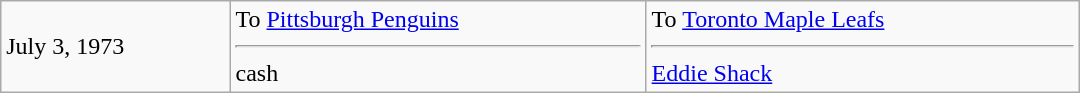<table cellspacing=0 class="wikitable" style="border:1px solid #999999; width:720px;">
<tr>
<td>July 3, 1973</td>
<td valign="top">To <a href='#'>Pittsburgh Penguins</a><hr>cash</td>
<td valign="top">To <a href='#'>Toronto Maple Leafs</a><hr><a href='#'>Eddie Shack</a></td>
</tr>
</table>
